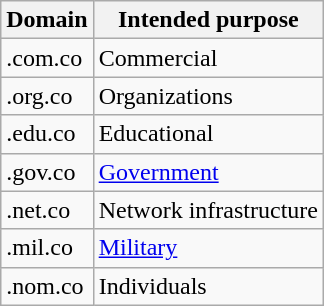<table class="wikitable">
<tr>
<th>Domain</th>
<th>Intended purpose</th>
</tr>
<tr>
<td>.com.co</td>
<td>Commercial</td>
</tr>
<tr>
<td>.org.co</td>
<td>Organizations</td>
</tr>
<tr>
<td>.edu.co</td>
<td>Educational</td>
</tr>
<tr>
<td>.gov.co</td>
<td><a href='#'>Government</a></td>
</tr>
<tr>
<td>.net.co</td>
<td>Network infrastructure</td>
</tr>
<tr>
<td>.mil.co</td>
<td><a href='#'>Military</a></td>
</tr>
<tr>
<td>.nom.co</td>
<td>Individuals</td>
</tr>
</table>
